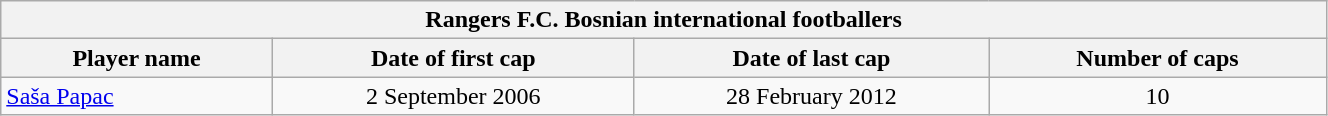<table class="wikitable plainrowheaders" style="width: 70%;">
<tr>
<th colspan=5>Rangers F.C. Bosnian international footballers </th>
</tr>
<tr>
<th scope="col">Player name</th>
<th scope="col">Date of first cap</th>
<th scope="col">Date of last cap</th>
<th scope="col">Number of caps</th>
</tr>
<tr>
<td><a href='#'>Saša Papac</a></td>
<td align="center">2 September 2006</td>
<td align="center">28 February 2012</td>
<td align="center">10</td>
</tr>
</table>
